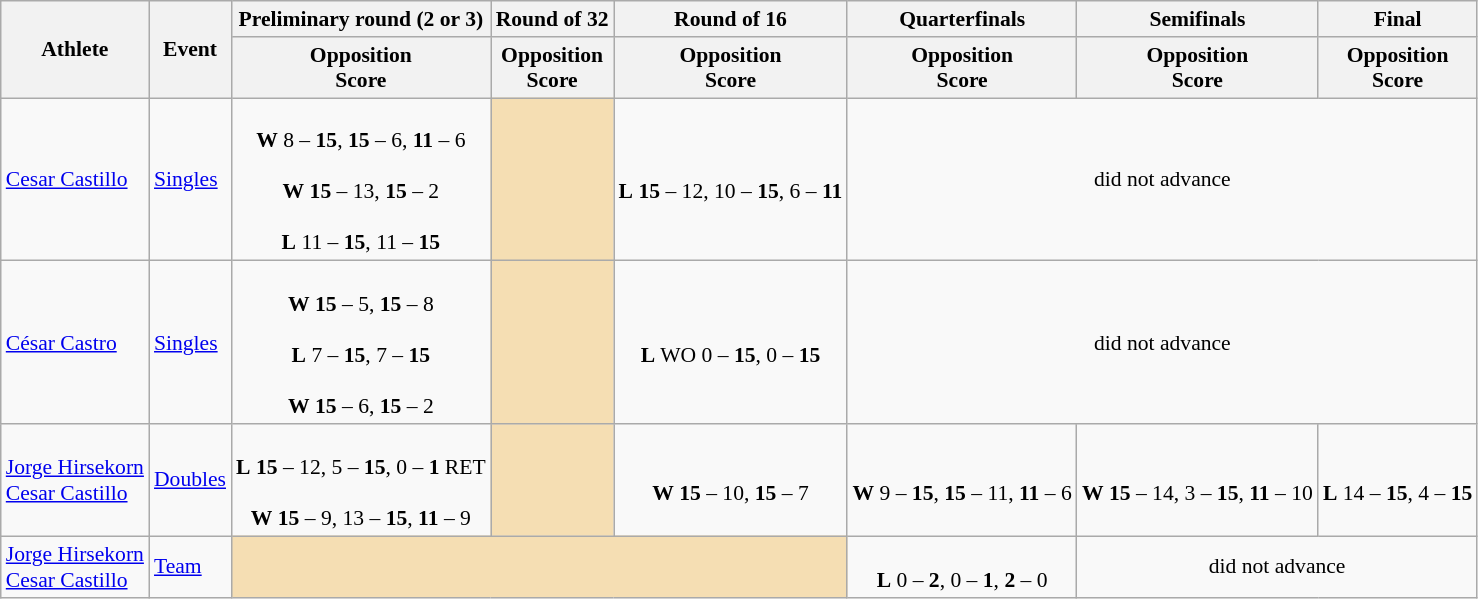<table class="wikitable" style="font-size:90%;">
<tr>
<th rowspan=2>Athlete</th>
<th rowspan=2>Event</th>
<th>Preliminary round (2 or 3)</th>
<th>Round of 32</th>
<th>Round of 16</th>
<th>Quarterfinals</th>
<th>Semifinals</th>
<th>Final</th>
</tr>
<tr>
<th>Opposition<br>Score</th>
<th>Opposition<br>Score</th>
<th>Opposition<br>Score</th>
<th>Opposition<br>Score</th>
<th>Opposition<br>Score</th>
<th>Opposition<br>Score</th>
</tr>
<tr>
<td><a href='#'>Cesar Castillo</a></td>
<td><a href='#'>Singles</a></td>
<td align=center><br><strong>W</strong> 8 – <strong>15</strong>, <strong>15</strong> – 6, <strong>11</strong> – 6<br><br><strong>W</strong> <strong>15</strong> – 13, <strong>15</strong> – 2<br><br><strong>L</strong> 11 – <strong>15</strong>, 11 – <strong>15</strong></td>
<td style="text-align:center; background:wheat;"></td>
<td align=center><br><strong>L</strong> <strong>15</strong> – 12, 10 – <strong>15</strong>, 6 – <strong>11</strong></td>
<td style="text-align:center;" colspan="7">did not advance</td>
</tr>
<tr>
<td><a href='#'>César Castro</a></td>
<td><a href='#'>Singles</a></td>
<td align=center><br><strong>W</strong> <strong>15</strong> – 5, <strong>15</strong> – 8<br><br><strong>L</strong> 7 – <strong>15</strong>, 7 – <strong>15</strong><br><br><strong>W</strong> <strong>15</strong> – 6, <strong>15</strong> – 2</td>
<td style="text-align:center; background:wheat;"></td>
<td align=center><br><strong>L</strong> WO 0 – <strong>15</strong>, 0 – <strong>15</strong></td>
<td style="text-align:center;" colspan="7">did not advance</td>
</tr>
<tr>
<td><a href='#'>Jorge Hirsekorn</a><br><a href='#'>Cesar Castillo</a></td>
<td><a href='#'>Doubles</a></td>
<td align=center><br><strong>L</strong> <strong>15</strong> – 12, 5 – <strong>15</strong>, 0 – <strong>1</strong> RET<br><br><strong>W</strong> <strong>15</strong> – 9, 13 – <strong>15</strong>, <strong>11</strong> – 9</td>
<td style="text-align:center; background:wheat;"></td>
<td align=center><br><strong>W</strong> <strong>15</strong> – 10, <strong>15</strong> – 7</td>
<td align=center><br><strong>W</strong> 9 – <strong>15</strong>, <strong>15</strong> – 11, <strong>11</strong> – 6</td>
<td align=center><br><strong>W</strong> <strong>15</strong> – 14, 3 – <strong>15</strong>, <strong>11</strong> – 10</td>
<td align=center><br><strong>L</strong> 14 – <strong>15</strong>, 4 – <strong>15</strong><br></td>
</tr>
<tr>
<td><a href='#'>Jorge Hirsekorn</a><br><a href='#'>Cesar Castillo</a></td>
<td><a href='#'>Team</a></td>
<td style="text-align:center; background:wheat;" colspan="3"></td>
<td align=center><br><strong>L</strong> 0 – <strong>2</strong>, 0 – <strong>1</strong>, <strong>2</strong> – 0</td>
<td style="text-align:center;" colspan="7">did not advance</td>
</tr>
</table>
